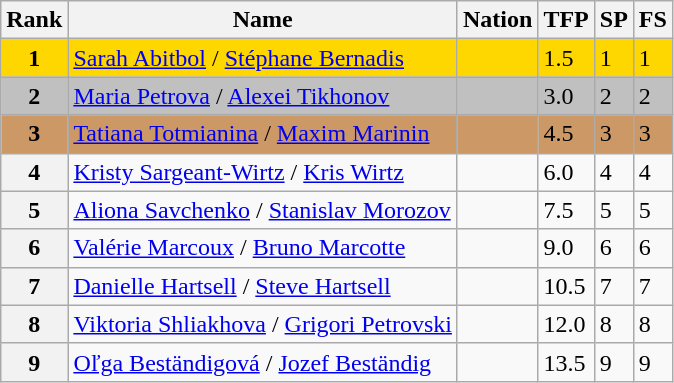<table class="wikitable">
<tr>
<th>Rank</th>
<th>Name</th>
<th>Nation</th>
<th>TFP</th>
<th>SP</th>
<th>FS</th>
</tr>
<tr bgcolor="gold">
<td align="center"><strong>1</strong></td>
<td><a href='#'>Sarah Abitbol</a> / <a href='#'>Stéphane Bernadis</a></td>
<td></td>
<td>1.5</td>
<td>1</td>
<td>1</td>
</tr>
<tr bgcolor="silver">
<td align="center"><strong>2</strong></td>
<td><a href='#'>Maria Petrova</a> / <a href='#'>Alexei Tikhonov</a></td>
<td></td>
<td>3.0</td>
<td>2</td>
<td>2</td>
</tr>
<tr bgcolor="cc9966">
<td align="center"><strong>3</strong></td>
<td><a href='#'>Tatiana Totmianina</a> / <a href='#'>Maxim Marinin</a></td>
<td></td>
<td>4.5</td>
<td>3</td>
<td>3</td>
</tr>
<tr>
<th>4</th>
<td><a href='#'>Kristy Sargeant-Wirtz</a> / <a href='#'>Kris Wirtz</a></td>
<td></td>
<td>6.0</td>
<td>4</td>
<td>4</td>
</tr>
<tr>
<th>5</th>
<td><a href='#'>Aliona Savchenko</a> / <a href='#'>Stanislav Morozov</a></td>
<td></td>
<td>7.5</td>
<td>5</td>
<td>5</td>
</tr>
<tr>
<th>6</th>
<td><a href='#'>Valérie Marcoux</a> / <a href='#'>Bruno Marcotte</a></td>
<td></td>
<td>9.0</td>
<td>6</td>
<td>6</td>
</tr>
<tr>
<th>7</th>
<td><a href='#'>Danielle Hartsell</a> / <a href='#'>Steve Hartsell</a></td>
<td></td>
<td>10.5</td>
<td>7</td>
<td>7</td>
</tr>
<tr>
<th>8</th>
<td><a href='#'>Viktoria Shliakhova</a> / <a href='#'>Grigori Petrovski</a></td>
<td></td>
<td>12.0</td>
<td>8</td>
<td>8</td>
</tr>
<tr>
<th>9</th>
<td><a href='#'>Oľga Beständigová</a> / <a href='#'>Jozef Beständig</a></td>
<td></td>
<td>13.5</td>
<td>9</td>
<td>9</td>
</tr>
</table>
